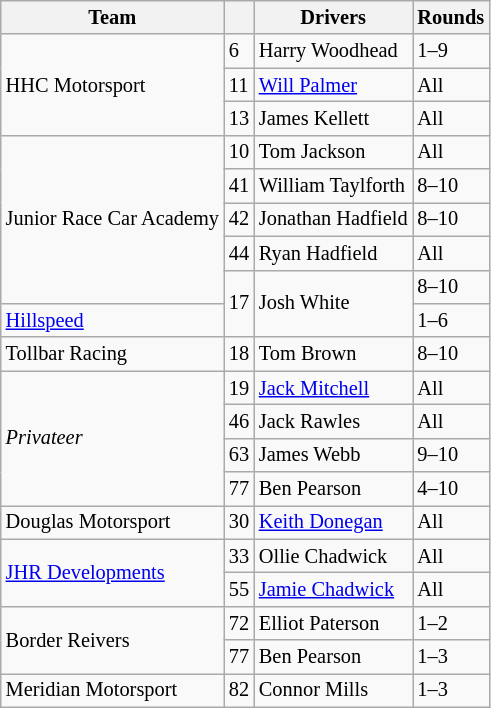<table class="wikitable" style="font-size: 85%">
<tr>
<th>Team</th>
<th></th>
<th>Drivers</th>
<th>Rounds</th>
</tr>
<tr>
<td rowspan=3>HHC Motorsport</td>
<td>6</td>
<td> Harry Woodhead</td>
<td>1–9</td>
</tr>
<tr>
<td>11</td>
<td> <a href='#'>Will Palmer</a></td>
<td>All</td>
</tr>
<tr>
<td>13</td>
<td> James Kellett</td>
<td>All</td>
</tr>
<tr>
<td rowspan=5>Junior Race Car Academy</td>
<td>10</td>
<td> Tom Jackson</td>
<td>All</td>
</tr>
<tr>
<td>41</td>
<td> William Taylforth</td>
<td>8–10</td>
</tr>
<tr>
<td>42</td>
<td> Jonathan Hadfield</td>
<td>8–10</td>
</tr>
<tr>
<td>44</td>
<td> Ryan Hadfield</td>
<td>All</td>
</tr>
<tr>
<td rowspan=2>17</td>
<td rowspan=2> Josh White</td>
<td>8–10</td>
</tr>
<tr>
<td><a href='#'>Hillspeed</a></td>
<td>1–6</td>
</tr>
<tr>
<td>Tollbar Racing</td>
<td>18</td>
<td> Tom Brown</td>
<td>8–10</td>
</tr>
<tr>
<td rowspan=4><em>Privateer</em></td>
<td>19</td>
<td> <a href='#'>Jack Mitchell</a></td>
<td>All</td>
</tr>
<tr>
<td>46</td>
<td> Jack Rawles</td>
<td>All</td>
</tr>
<tr>
<td>63</td>
<td> James Webb</td>
<td>9–10</td>
</tr>
<tr>
<td>77</td>
<td> Ben Pearson</td>
<td>4–10</td>
</tr>
<tr>
<td>Douglas Motorsport</td>
<td>30</td>
<td> <a href='#'>Keith Donegan</a></td>
<td>All</td>
</tr>
<tr>
<td rowspan=2><a href='#'>JHR Developments</a></td>
<td>33</td>
<td> Ollie Chadwick</td>
<td>All</td>
</tr>
<tr>
<td>55</td>
<td> <a href='#'>Jamie Chadwick</a></td>
<td>All</td>
</tr>
<tr>
<td rowspan=2>Border Reivers</td>
<td>72</td>
<td> Elliot Paterson</td>
<td>1–2</td>
</tr>
<tr>
<td>77</td>
<td> Ben Pearson</td>
<td>1–3</td>
</tr>
<tr>
<td>Meridian Motorsport</td>
<td>82</td>
<td> Connor Mills</td>
<td>1–3</td>
</tr>
</table>
